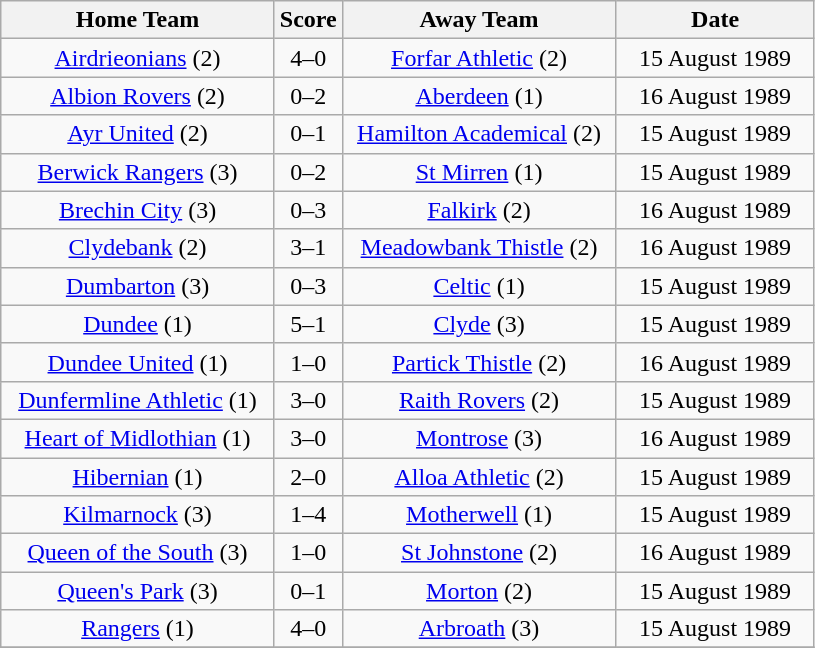<table class="wikitable" style="text-align:center;">
<tr>
<th width=175>Home Team</th>
<th width=20>Score</th>
<th width=175>Away Team</th>
<th width= 125>Date</th>
</tr>
<tr>
<td><a href='#'>Airdrieonians</a>	(2)</td>
<td>4–0</td>
<td><a href='#'>Forfar Athletic</a>	(2)</td>
<td>15 August 1989</td>
</tr>
<tr>
<td><a href='#'>Albion Rovers</a>	(2)</td>
<td>0–2</td>
<td><a href='#'>Aberdeen</a>	(1)</td>
<td>16 August 1989</td>
</tr>
<tr>
<td><a href='#'>Ayr United</a>	(2)</td>
<td>0–1</td>
<td><a href='#'>Hamilton Academical</a>	(2)</td>
<td>15 August 1989</td>
</tr>
<tr>
<td><a href='#'>Berwick Rangers</a>	(3)</td>
<td>0–2</td>
<td><a href='#'>St Mirren</a>	(1)</td>
<td>15 August 1989</td>
</tr>
<tr>
<td><a href='#'>Brechin City</a>	(3)</td>
<td>0–3</td>
<td><a href='#'>Falkirk</a>	(2)</td>
<td>16 August 1989</td>
</tr>
<tr>
<td><a href='#'>Clydebank</a>	(2)</td>
<td>3–1</td>
<td><a href='#'>Meadowbank Thistle</a>	(2)</td>
<td>16 August 1989</td>
</tr>
<tr>
<td><a href='#'>Dumbarton</a>	(3)</td>
<td>0–3</td>
<td><a href='#'>Celtic</a>	(1)</td>
<td>15 August 1989</td>
</tr>
<tr>
<td><a href='#'>Dundee</a>	(1)</td>
<td>5–1</td>
<td><a href='#'>Clyde</a>	(3)</td>
<td>15 August 1989</td>
</tr>
<tr>
<td><a href='#'>Dundee United</a>	(1)</td>
<td>1–0</td>
<td><a href='#'>Partick Thistle</a>	(2)</td>
<td>16 August 1989</td>
</tr>
<tr>
<td><a href='#'>Dunfermline Athletic</a>	(1)</td>
<td>3–0</td>
<td><a href='#'>Raith Rovers</a>	(2)</td>
<td>15 August 1989</td>
</tr>
<tr>
<td><a href='#'>Heart of Midlothian</a>	(1)</td>
<td>3–0</td>
<td><a href='#'>Montrose</a>	(3)</td>
<td>16 August 1989</td>
</tr>
<tr>
<td><a href='#'>Hibernian</a>	(1)</td>
<td>2–0</td>
<td><a href='#'>Alloa Athletic</a>	(2)</td>
<td>15 August 1989</td>
</tr>
<tr>
<td><a href='#'>Kilmarnock</a>	(3)</td>
<td>1–4</td>
<td><a href='#'>Motherwell</a>	(1)</td>
<td>15 August 1989</td>
</tr>
<tr>
<td><a href='#'>Queen of the South</a>	(3)</td>
<td>1–0</td>
<td><a href='#'>St Johnstone</a>	(2)</td>
<td>16 August 1989</td>
</tr>
<tr>
<td><a href='#'>Queen's Park</a>	(3)</td>
<td>0–1</td>
<td><a href='#'>Morton</a>	(2)</td>
<td>15 August 1989</td>
</tr>
<tr>
<td><a href='#'>Rangers</a>	(1)</td>
<td>4–0</td>
<td><a href='#'>Arbroath</a>	(3)</td>
<td>15 August 1989</td>
</tr>
<tr>
</tr>
</table>
